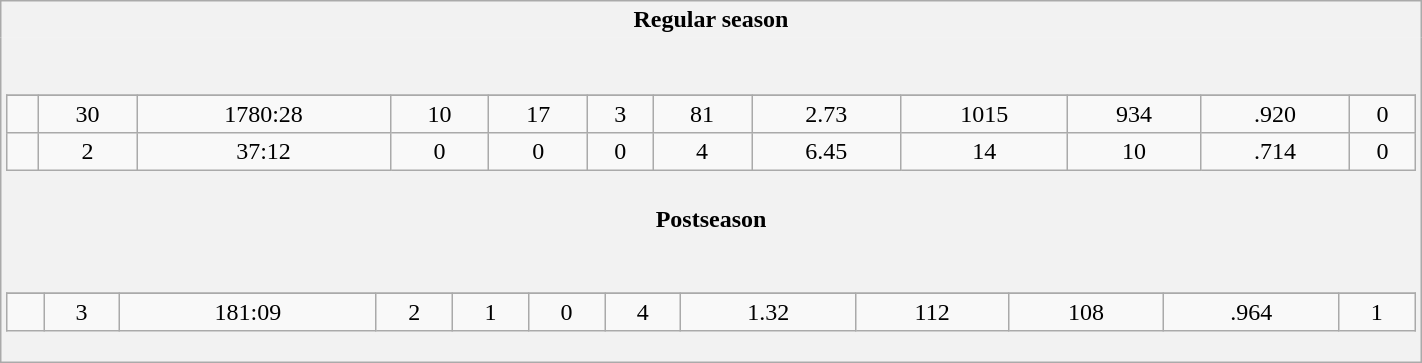<table class="wikitable" style="border: 1px solid #aaa;" width="75%">
<tr>
<th style="border: 0;">Regular season</th>
</tr>
<tr>
<td style="background: #f2f2f2; border: 0; text-align: center;"><br><table class="wikitable sortable" width="100%">
<tr align="center"  bgcolor="#dddddd">
</tr>
<tr>
<td align=left></td>
<td>30</td>
<td>1780:28</td>
<td>10</td>
<td>17</td>
<td>3</td>
<td>81</td>
<td>2.73</td>
<td>1015</td>
<td>934</td>
<td>.920</td>
<td>0</td>
</tr>
<tr>
<td align=left></td>
<td>2</td>
<td>37:12</td>
<td>0</td>
<td>0</td>
<td>0</td>
<td>4</td>
<td>6.45</td>
<td>14</td>
<td>10</td>
<td>.714</td>
<td>0</td>
</tr>
</table>
</td>
</tr>
<tr>
<th style="border: 0;">Postseason</th>
</tr>
<tr>
<td style="background: #f2f2f2; border: 0; text-align: center;"><br><table class="wikitable sortable" width="100%">
<tr align="center"  bgcolor="#dddddd">
</tr>
<tr>
<td align=left></td>
<td>3</td>
<td>181:09</td>
<td>2</td>
<td>1</td>
<td>0</td>
<td>4</td>
<td>1.32</td>
<td>112</td>
<td>108</td>
<td>.964</td>
<td>1</td>
</tr>
</table>
</td>
</tr>
</table>
